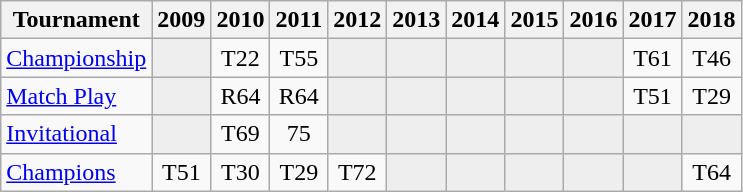<table class="wikitable" style="text-align:center;">
<tr>
<th>Tournament</th>
<th>2009</th>
<th>2010</th>
<th>2011</th>
<th>2012</th>
<th>2013</th>
<th>2014</th>
<th>2015</th>
<th>2016</th>
<th>2017</th>
<th>2018</th>
</tr>
<tr>
<td align="left"><a href='#'>Championship</a></td>
<td style="background:#eeeeee;"></td>
<td>T22</td>
<td>T55</td>
<td style="background:#eeeeee;"></td>
<td style="background:#eeeeee;"></td>
<td style="background:#eeeeee;"></td>
<td style="background:#eeeeee;"></td>
<td style="background:#eeeeee;"></td>
<td>T61</td>
<td>T46</td>
</tr>
<tr>
<td align="left"><a href='#'>Match Play</a></td>
<td style="background:#eeeeee;"></td>
<td>R64</td>
<td>R64</td>
<td style="background:#eeeeee;"></td>
<td style="background:#eeeeee;"></td>
<td style="background:#eeeeee;"></td>
<td style="background:#eeeeee;"></td>
<td style="background:#eeeeee;"></td>
<td>T51</td>
<td>T29</td>
</tr>
<tr>
<td align="left"><a href='#'>Invitational</a></td>
<td style="background:#eeeeee;"></td>
<td>T69</td>
<td>75</td>
<td style="background:#eeeeee;"></td>
<td style="background:#eeeeee;"></td>
<td style="background:#eeeeee;"></td>
<td style="background:#eeeeee;"></td>
<td style="background:#eeeeee;"></td>
<td style="background:#eeeeee;"></td>
<td style="background:#eeeeee;"></td>
</tr>
<tr>
<td align="left"><a href='#'>Champions</a></td>
<td>T51</td>
<td>T30</td>
<td>T29</td>
<td>T72</td>
<td style="background:#eeeeee;"></td>
<td style="background:#eeeeee;"></td>
<td style="background:#eeeeee;"></td>
<td style="background:#eeeeee;"></td>
<td style="background:#eeeeee;"></td>
<td>T64</td>
</tr>
</table>
